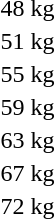<table>
<tr>
<td rowspan=2>48 kg</td>
<td rowspan=2></td>
<td rowspan=2></td>
<td></td>
</tr>
<tr>
<td></td>
</tr>
<tr>
<td rowspan=2>51 kg</td>
<td rowspan=2></td>
<td rowspan=2></td>
<td></td>
</tr>
<tr>
<td></td>
</tr>
<tr>
<td rowspan=2>55 kg</td>
<td rowspan=2></td>
<td rowspan=2></td>
<td></td>
</tr>
<tr>
<td></td>
</tr>
<tr>
<td rowspan=2>59 kg</td>
<td rowspan=2></td>
<td rowspan=2></td>
<td></td>
</tr>
<tr>
<td></td>
</tr>
<tr>
<td rowspan=2>63 kg</td>
<td rowspan=2></td>
<td rowspan=2></td>
<td></td>
</tr>
<tr>
<td></td>
</tr>
<tr>
<td rowspan=2>67 kg</td>
<td rowspan=2></td>
<td rowspan=2></td>
<td></td>
</tr>
<tr>
<td></td>
</tr>
<tr>
<td rowspan=2>72 kg</td>
<td rowspan=2></td>
<td rowspan=2></td>
<td></td>
</tr>
<tr>
<td></td>
</tr>
<tr>
</tr>
</table>
